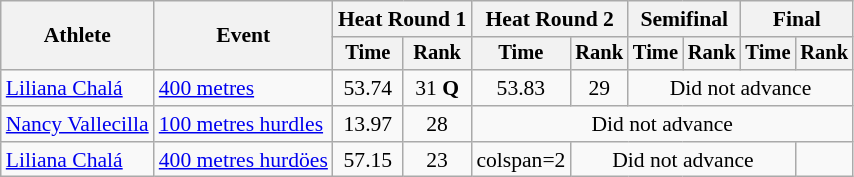<table class=wikitable style="font-size:90%; text-align:center">
<tr>
<th rowspan=2>Athlete</th>
<th rowspan=2>Event</th>
<th colspan=2>Heat Round 1</th>
<th colspan=2>Heat Round 2</th>
<th colspan=2>Semifinal</th>
<th colspan=2>Final</th>
</tr>
<tr style=font-size:95%>
<th>Time</th>
<th>Rank</th>
<th>Time</th>
<th>Rank</th>
<th>Time</th>
<th>Rank</th>
<th>Time</th>
<th>Rank</th>
</tr>
<tr align=center>
<td align=left><a href='#'>Liliana Chalá</a></td>
<td align=left><a href='#'>400 metres</a></td>
<td>53.74</td>
<td>31 <strong>Q</strong></td>
<td>53.83</td>
<td>29</td>
<td colspan=4>Did not advance</td>
</tr>
<tr align=center>
<td align=left><a href='#'>Nancy Vallecilla</a></td>
<td align=left><a href='#'>100 metres hurdles</a></td>
<td>13.97</td>
<td>28</td>
<td colspan=6>Did not advance</td>
</tr>
<tr align=center>
<td align=left><a href='#'>Liliana Chalá</a></td>
<td align=left><a href='#'>400 metres hurdöes</a></td>
<td>57.15</td>
<td>23</td>
<td>colspan=2</td>
<td colspan=4>Did not advance</td>
</tr>
</table>
